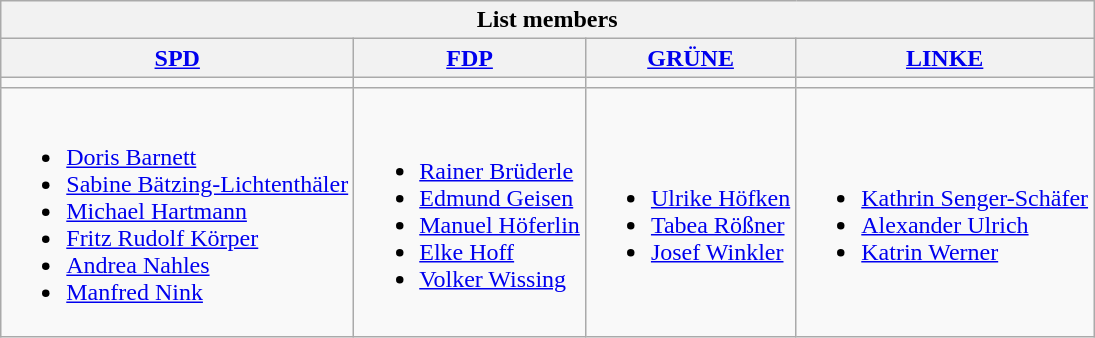<table class=wikitable>
<tr>
<th colspan=4>List members</th>
</tr>
<tr>
<th><a href='#'>SPD</a></th>
<th><a href='#'>FDP</a></th>
<th><a href='#'>GRÜNE</a></th>
<th><a href='#'>LINKE</a></th>
</tr>
<tr>
<td bgcolor=></td>
<td bgcolor=></td>
<td bgcolor=></td>
<td bgcolor=></td>
</tr>
<tr>
<td><br><ul><li><a href='#'>Doris Barnett</a></li><li><a href='#'>Sabine Bätzing-Lichtenthäler</a></li><li><a href='#'>Michael Hartmann</a></li><li><a href='#'>Fritz Rudolf Körper</a></li><li><a href='#'>Andrea Nahles</a></li><li><a href='#'>Manfred Nink</a></li></ul></td>
<td><br><ul><li><a href='#'>Rainer Brüderle</a></li><li><a href='#'>Edmund Geisen</a></li><li><a href='#'>Manuel Höferlin</a></li><li><a href='#'>Elke Hoff</a></li><li><a href='#'>Volker Wissing</a></li></ul></td>
<td><br><ul><li><a href='#'>Ulrike Höfken</a></li><li><a href='#'>Tabea Rößner</a></li><li><a href='#'>Josef Winkler</a></li></ul></td>
<td><br><ul><li><a href='#'>Kathrin Senger-Schäfer</a></li><li><a href='#'>Alexander Ulrich</a></li><li><a href='#'>Katrin Werner</a></li></ul></td>
</tr>
</table>
